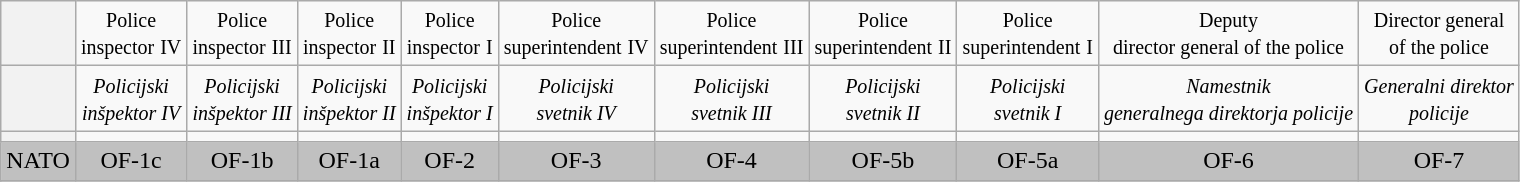<table class="wikitable" style="text-align:center">
<tr>
<th></th>
<td><small>Police <br>inspector</small> <small>IV</small></td>
<td><small>Police <br>inspector</small> <small>III</small></td>
<td><small>Police <br>inspector</small> <small>II</small></td>
<td><small>Police <br>inspector</small> <small>I</small></td>
<td><small>Police <br>superintendent</small> <small>IV</small></td>
<td><small>Police <br>superintendent</small> <small>III</small></td>
<td><small>Police <br>superintendent</small> <small>II</small></td>
<td><small>Police <br>superintendent</small> <small>I</small></td>
<td><small>Deputy <br>director general of the police</small></td>
<td><small>Director general <br>of the police</small></td>
</tr>
<tr>
<th></th>
<td><small><em>Policijski <br>inšpektor IV</em></small></td>
<td><small><em>Policijski <br>inšpektor III</em></small></td>
<td><small><em>Policijski <br>inšpektor II</em></small></td>
<td><small><em>Policijski <br>inšpektor I</em></small></td>
<td><small><em>Policijski <br>svetnik IV</em></small></td>
<td><small><em>Policijski <br>svetnik III</em></small></td>
<td><small><em>Policijski <br>svetnik II</em></small></td>
<td><small><em>Policijski <br>svetnik I</em></small></td>
<td><small><em>Namestnik <br>generalnega direktorja policije</em></small></td>
<td><small><em>Generalni direktor <br>policije</em></small></td>
</tr>
<tr>
<th></th>
<td></td>
<td></td>
<td></td>
<td></td>
<td></td>
<td></td>
<td></td>
<td></td>
<td></td>
<td></td>
</tr>
<tr bgcolor="silver">
<td>NATO</td>
<td>OF-1c</td>
<td>OF-1b</td>
<td>OF-1a</td>
<td>OF-2</td>
<td>OF-3</td>
<td>OF-4</td>
<td>OF-5b</td>
<td>OF-5a</td>
<td>OF-6</td>
<td>OF-7</td>
</tr>
<tr>
</tr>
</table>
